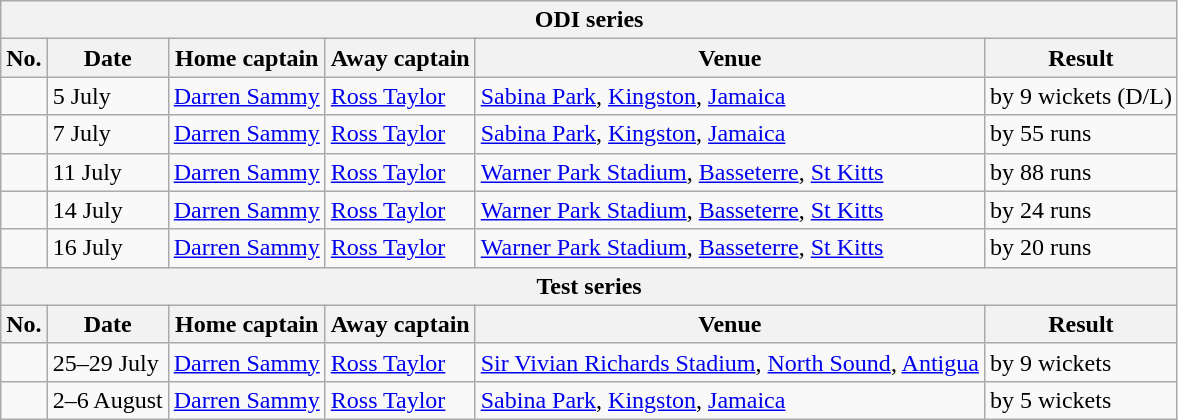<table class="wikitable">
<tr>
<th colspan="9">ODI series</th>
</tr>
<tr>
<th>No.</th>
<th>Date</th>
<th>Home captain</th>
<th>Away captain</th>
<th>Venue</th>
<th>Result</th>
</tr>
<tr>
<td></td>
<td>5 July</td>
<td><a href='#'>Darren Sammy</a></td>
<td><a href='#'>Ross Taylor</a></td>
<td><a href='#'>Sabina Park</a>, <a href='#'>Kingston</a>, <a href='#'>Jamaica</a></td>
<td> by 9 wickets (D/L)</td>
</tr>
<tr>
<td></td>
<td>7 July</td>
<td><a href='#'>Darren Sammy</a></td>
<td><a href='#'>Ross Taylor</a></td>
<td><a href='#'>Sabina Park</a>, <a href='#'>Kingston</a>, <a href='#'>Jamaica</a></td>
<td> by 55 runs</td>
</tr>
<tr>
<td></td>
<td>11 July</td>
<td><a href='#'>Darren Sammy</a></td>
<td><a href='#'>Ross Taylor</a></td>
<td><a href='#'>Warner Park Stadium</a>, <a href='#'>Basseterre</a>, <a href='#'>St Kitts</a></td>
<td> by 88 runs</td>
</tr>
<tr>
<td></td>
<td>14 July</td>
<td><a href='#'>Darren Sammy</a></td>
<td><a href='#'>Ross Taylor</a></td>
<td><a href='#'>Warner Park Stadium</a>, <a href='#'>Basseterre</a>, <a href='#'>St Kitts</a></td>
<td> by 24 runs</td>
</tr>
<tr>
<td></td>
<td>16 July</td>
<td><a href='#'>Darren Sammy</a></td>
<td><a href='#'>Ross Taylor</a></td>
<td><a href='#'>Warner Park Stadium</a>, <a href='#'>Basseterre</a>, <a href='#'>St Kitts</a></td>
<td> by 20 runs</td>
</tr>
<tr>
<th colspan="9">Test series</th>
</tr>
<tr>
<th>No.</th>
<th>Date</th>
<th>Home captain</th>
<th>Away captain</th>
<th>Venue</th>
<th>Result</th>
</tr>
<tr>
<td></td>
<td>25–29 July</td>
<td><a href='#'>Darren Sammy</a></td>
<td><a href='#'>Ross Taylor</a></td>
<td><a href='#'>Sir Vivian Richards Stadium</a>, <a href='#'>North Sound</a>, <a href='#'>Antigua</a></td>
<td> by 9 wickets</td>
</tr>
<tr>
<td></td>
<td>2–6 August</td>
<td><a href='#'>Darren Sammy</a></td>
<td><a href='#'>Ross Taylor</a></td>
<td><a href='#'>Sabina Park</a>, <a href='#'>Kingston</a>, <a href='#'>Jamaica</a></td>
<td> by 5 wickets</td>
</tr>
</table>
